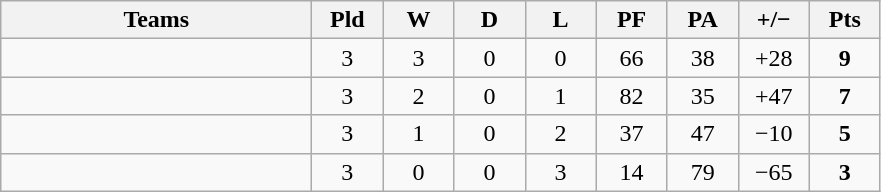<table class="wikitable" style="text-align: center;">
<tr>
<th width="200">Teams</th>
<th width="40">Pld</th>
<th width="40">W</th>
<th width="40">D</th>
<th width="40">L</th>
<th width="40">PF</th>
<th width="40">PA</th>
<th width="40">+/−</th>
<th width="40">Pts</th>
</tr>
<tr>
<td align=left></td>
<td>3</td>
<td>3</td>
<td>0</td>
<td>0</td>
<td>66</td>
<td>38</td>
<td>+28</td>
<td><strong>9</strong></td>
</tr>
<tr>
<td align=left></td>
<td>3</td>
<td>2</td>
<td>0</td>
<td>1</td>
<td>82</td>
<td>35</td>
<td>+47</td>
<td><strong>7</strong></td>
</tr>
<tr>
<td align=left></td>
<td>3</td>
<td>1</td>
<td>0</td>
<td>2</td>
<td>37</td>
<td>47</td>
<td>−10</td>
<td><strong>5</strong></td>
</tr>
<tr>
<td align=left></td>
<td>3</td>
<td>0</td>
<td>0</td>
<td>3</td>
<td>14</td>
<td>79</td>
<td>−65</td>
<td><strong>3</strong></td>
</tr>
</table>
